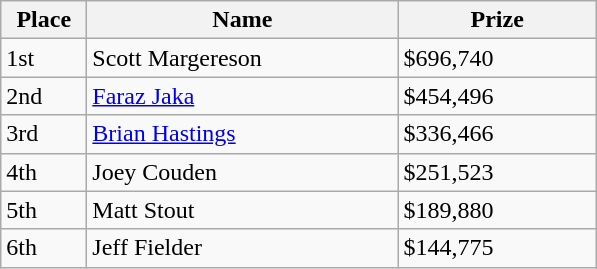<table class="wikitable">
<tr>
<th style="width:50px;">Place</th>
<th style="width:200px;">Name</th>
<th style="width:125px;">Prize</th>
</tr>
<tr>
<td>1st</td>
<td> Scott Margereson</td>
<td>$696,740</td>
</tr>
<tr>
<td>2nd</td>
<td> <a href='#'>Faraz Jaka</a></td>
<td>$454,496</td>
</tr>
<tr>
<td>3rd</td>
<td> <a href='#'>Brian Hastings</a></td>
<td>$336,466</td>
</tr>
<tr>
<td>4th</td>
<td> Joey Couden</td>
<td>$251,523</td>
</tr>
<tr>
<td>5th</td>
<td> Matt Stout</td>
<td>$189,880</td>
</tr>
<tr>
<td>6th</td>
<td> Jeff Fielder</td>
<td>$144,775</td>
</tr>
</table>
